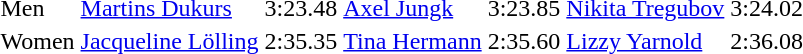<table>
<tr>
<td>Men<br></td>
<td><a href='#'>Martins Dukurs</a><br></td>
<td>3:23.48</td>
<td><a href='#'>Axel Jungk</a><br></td>
<td>3:23.85</td>
<td><a href='#'>Nikita Tregubov</a><br></td>
<td>3:24.02</td>
</tr>
<tr>
<td>Women<br></td>
<td><a href='#'>Jacqueline Lölling</a><br></td>
<td>2:35.35</td>
<td><a href='#'>Tina Hermann</a><br></td>
<td>2:35.60</td>
<td><a href='#'>Lizzy Yarnold</a><br></td>
<td>2:36.08</td>
</tr>
</table>
